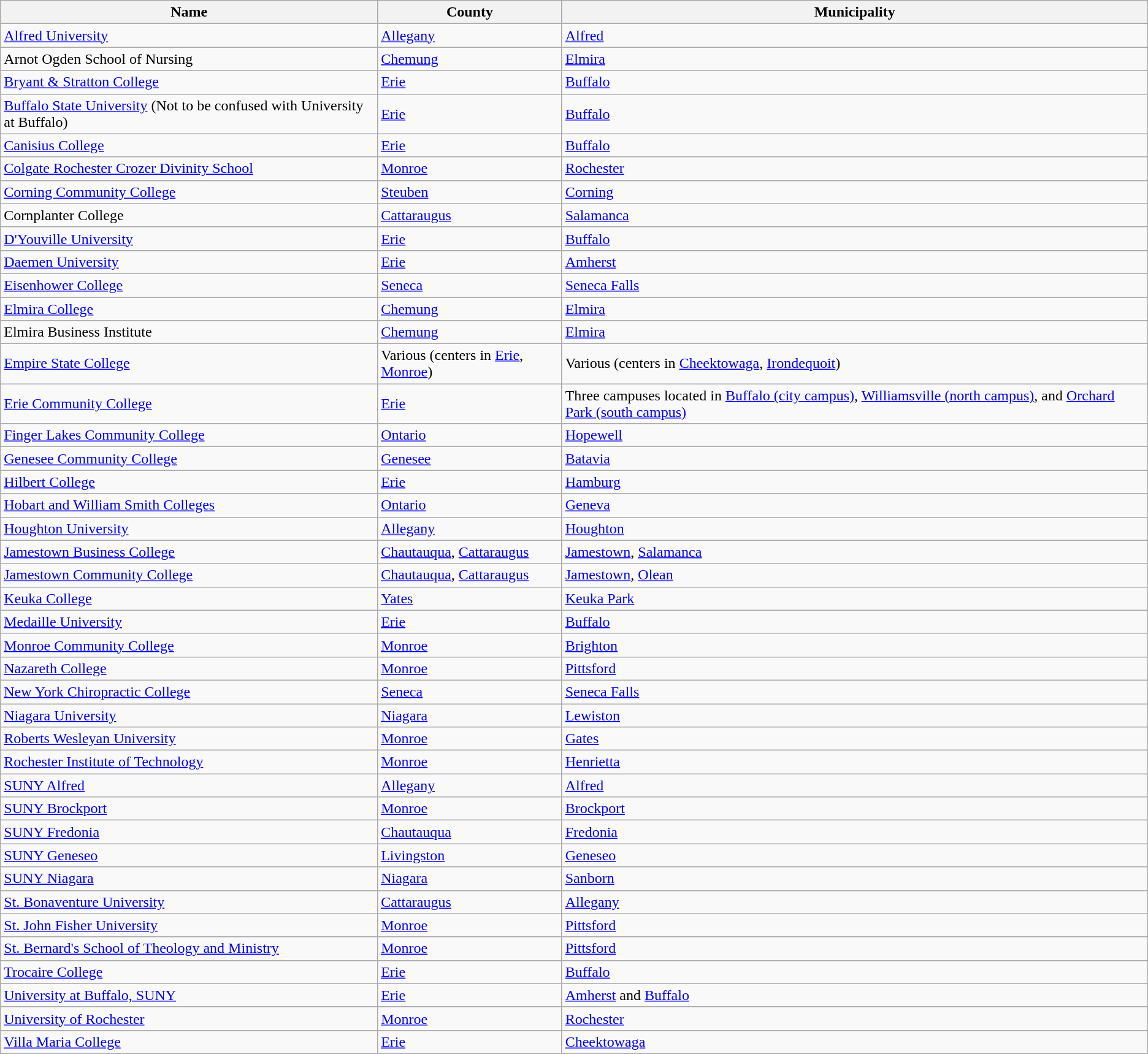<table class="wikitable sortable">
<tr>
<th>Name</th>
<th>County</th>
<th>Municipality</th>
</tr>
<tr>
<td><a href='#'>Alfred University</a></td>
<td><a href='#'>Allegany</a></td>
<td><a href='#'>Alfred</a></td>
</tr>
<tr>
<td>Arnot Ogden School of Nursing</td>
<td><a href='#'>Chemung</a></td>
<td><a href='#'>Elmira</a></td>
</tr>
<tr>
<td><a href='#'>Bryant & Stratton College</a></td>
<td><a href='#'>Erie</a></td>
<td><a href='#'>Buffalo</a></td>
</tr>
<tr>
<td><a href='#'>Buffalo State University</a> (Not to be confused with University at Buffalo)</td>
<td><a href='#'>Erie</a></td>
<td><a href='#'>Buffalo</a></td>
</tr>
<tr>
<td><a href='#'>Canisius College</a></td>
<td><a href='#'>Erie</a></td>
<td><a href='#'>Buffalo</a></td>
</tr>
<tr>
<td><a href='#'>Colgate Rochester Crozer Divinity School</a></td>
<td><a href='#'>Monroe</a></td>
<td><a href='#'>Rochester</a></td>
</tr>
<tr>
<td><a href='#'>Corning Community College</a></td>
<td><a href='#'>Steuben</a></td>
<td><a href='#'>Corning</a></td>
</tr>
<tr>
<td>Cornplanter College</td>
<td><a href='#'>Cattaraugus</a></td>
<td><a href='#'>Salamanca</a></td>
</tr>
<tr>
<td><a href='#'>D'Youville University</a></td>
<td><a href='#'>Erie</a></td>
<td><a href='#'>Buffalo</a></td>
</tr>
<tr>
<td><a href='#'>Daemen University</a></td>
<td><a href='#'>Erie</a></td>
<td><a href='#'>Amherst</a></td>
</tr>
<tr>
<td><a href='#'>Eisenhower College</a></td>
<td><a href='#'>Seneca</a></td>
<td><a href='#'>Seneca Falls</a></td>
</tr>
<tr>
<td><a href='#'>Elmira College</a></td>
<td><a href='#'>Chemung</a></td>
<td><a href='#'>Elmira</a></td>
</tr>
<tr>
<td>Elmira Business Institute</td>
<td><a href='#'>Chemung</a></td>
<td><a href='#'>Elmira</a></td>
</tr>
<tr>
<td><a href='#'>Empire State College</a></td>
<td>Various (centers in <a href='#'>Erie</a>, <a href='#'>Monroe</a>)</td>
<td>Various (centers in <a href='#'>Cheektowaga</a>, <a href='#'>Irondequoit</a>)</td>
</tr>
<tr>
<td><a href='#'>Erie Community College</a></td>
<td><a href='#'>Erie</a></td>
<td>Three campuses located in <a href='#'>Buffalo (city campus)</a>, <a href='#'>Williamsville (north campus)</a>, and <a href='#'>Orchard Park (south campus)</a></td>
</tr>
<tr>
<td><a href='#'>Finger Lakes Community College</a></td>
<td><a href='#'>Ontario</a></td>
<td><a href='#'>Hopewell</a></td>
</tr>
<tr>
<td><a href='#'>Genesee Community College</a></td>
<td><a href='#'>Genesee</a></td>
<td><a href='#'>Batavia</a></td>
</tr>
<tr>
<td><a href='#'>Hilbert College</a></td>
<td><a href='#'>Erie</a></td>
<td><a href='#'>Hamburg</a></td>
</tr>
<tr>
<td><a href='#'>Hobart and William Smith Colleges</a></td>
<td><a href='#'>Ontario</a></td>
<td><a href='#'>Geneva</a></td>
</tr>
<tr>
<td><a href='#'>Houghton University</a></td>
<td><a href='#'>Allegany</a></td>
<td><a href='#'>Houghton</a></td>
</tr>
<tr>
<td><a href='#'>Jamestown Business College</a></td>
<td><a href='#'>Chautauqua</a>, <a href='#'>Cattaraugus</a></td>
<td><a href='#'>Jamestown</a>, <a href='#'>Salamanca</a></td>
</tr>
<tr>
<td><a href='#'>Jamestown Community College</a></td>
<td><a href='#'>Chautauqua</a>, <a href='#'>Cattaraugus</a></td>
<td><a href='#'>Jamestown</a>, <a href='#'>Olean</a></td>
</tr>
<tr>
<td><a href='#'>Keuka College</a></td>
<td><a href='#'>Yates</a></td>
<td><a href='#'>Keuka Park</a></td>
</tr>
<tr>
<td><a href='#'>Medaille University</a></td>
<td><a href='#'>Erie</a></td>
<td><a href='#'>Buffalo</a></td>
</tr>
<tr>
<td><a href='#'>Monroe Community College</a></td>
<td><a href='#'>Monroe</a></td>
<td><a href='#'>Brighton</a></td>
</tr>
<tr>
<td><a href='#'>Nazareth College</a></td>
<td><a href='#'>Monroe</a></td>
<td><a href='#'>Pittsford</a></td>
</tr>
<tr>
<td><a href='#'>New York Chiropractic College</a></td>
<td><a href='#'>Seneca</a></td>
<td><a href='#'>Seneca Falls</a></td>
</tr>
<tr>
<td><a href='#'>Niagara University</a></td>
<td><a href='#'>Niagara</a></td>
<td><a href='#'>Lewiston</a></td>
</tr>
<tr>
<td><a href='#'>Roberts Wesleyan University</a></td>
<td><a href='#'>Monroe</a></td>
<td><a href='#'>Gates</a></td>
</tr>
<tr>
<td><a href='#'>Rochester Institute of Technology</a></td>
<td><a href='#'>Monroe</a></td>
<td><a href='#'>Henrietta</a></td>
</tr>
<tr>
<td><a href='#'>SUNY Alfred</a></td>
<td><a href='#'>Allegany</a></td>
<td><a href='#'>Alfred</a></td>
</tr>
<tr>
<td><a href='#'>SUNY Brockport</a></td>
<td><a href='#'>Monroe</a></td>
<td><a href='#'>Brockport</a></td>
</tr>
<tr>
<td><a href='#'>SUNY Fredonia</a></td>
<td><a href='#'>Chautauqua</a></td>
<td><a href='#'>Fredonia</a></td>
</tr>
<tr>
<td><a href='#'>SUNY Geneseo</a></td>
<td><a href='#'>Livingston</a></td>
<td><a href='#'>Geneseo</a></td>
</tr>
<tr>
<td><a href='#'>SUNY Niagara</a></td>
<td><a href='#'>Niagara</a></td>
<td><a href='#'>Sanborn</a></td>
</tr>
<tr>
<td><a href='#'>St. Bonaventure University</a></td>
<td><a href='#'>Cattaraugus</a></td>
<td><a href='#'>Allegany</a></td>
</tr>
<tr>
<td><a href='#'>St. John Fisher University</a></td>
<td><a href='#'>Monroe</a></td>
<td><a href='#'>Pittsford</a></td>
</tr>
<tr>
<td><a href='#'>St. Bernard's School of Theology and Ministry</a></td>
<td><a href='#'>Monroe</a></td>
<td><a href='#'>Pittsford</a></td>
</tr>
<tr>
<td><a href='#'>Trocaire College</a></td>
<td><a href='#'>Erie</a></td>
<td><a href='#'>Buffalo</a></td>
</tr>
<tr>
<td><a href='#'>University at Buffalo, SUNY</a></td>
<td><a href='#'>Erie</a></td>
<td><a href='#'>Amherst</a> and <a href='#'>Buffalo</a></td>
</tr>
<tr>
<td><a href='#'>University of Rochester</a></td>
<td><a href='#'>Monroe</a></td>
<td><a href='#'>Rochester</a></td>
</tr>
<tr>
<td><a href='#'>Villa Maria College</a></td>
<td><a href='#'>Erie</a></td>
<td><a href='#'>Cheektowaga</a></td>
</tr>
</table>
